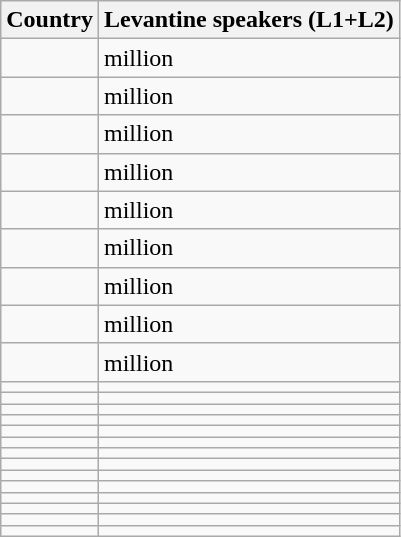<table class="wikitable">
<tr>
<th>Country</th>
<th>Levantine speakers (L1+L2)</th>
</tr>
<tr>
<td></td>
<td> million</td>
</tr>
<tr>
<td></td>
<td> million</td>
</tr>
<tr>
<td></td>
<td> million</td>
</tr>
<tr>
<td></td>
<td> million</td>
</tr>
<tr>
<td></td>
<td> million</td>
</tr>
<tr>
<td></td>
<td> million</td>
</tr>
<tr>
<td></td>
<td> million</td>
</tr>
<tr>
<td></td>
<td> million</td>
</tr>
<tr>
<td></td>
<td> million</td>
</tr>
<tr>
<td></td>
<td></td>
</tr>
<tr>
<td></td>
<td></td>
</tr>
<tr>
<td></td>
<td></td>
</tr>
<tr>
<td></td>
<td></td>
</tr>
<tr>
<td></td>
<td></td>
</tr>
<tr>
<td></td>
<td></td>
</tr>
<tr>
<td></td>
<td></td>
</tr>
<tr>
<td></td>
<td></td>
</tr>
<tr>
<td></td>
<td></td>
</tr>
<tr>
<td></td>
<td></td>
</tr>
<tr>
<td></td>
<td></td>
</tr>
<tr>
<td></td>
<td></td>
</tr>
<tr>
<td></td>
<td></td>
</tr>
<tr>
<td></td>
<td></td>
</tr>
</table>
